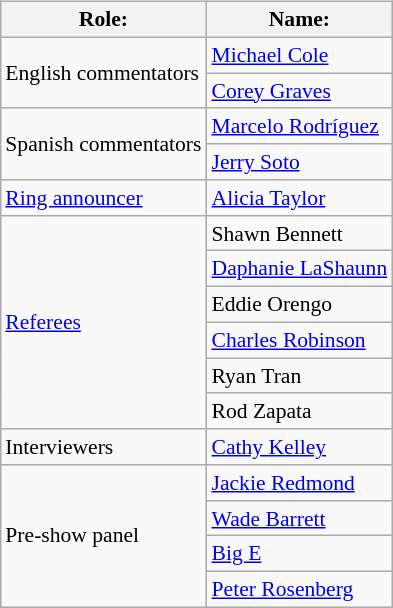<table class=wikitable style="font-size:90%; margin: 0.5em 0 0.5em 1em; float: right; clear: right;">
<tr>
<th>Role:</th>
<th>Name:</th>
</tr>
<tr>
<td rowspan=2>English commentators</td>
<td><a href='#'>Michael Cole</a></td>
</tr>
<tr>
<td><a href='#'>Corey Graves</a></td>
</tr>
<tr>
<td rowspan=2>Spanish commentators</td>
<td><a href='#'>Marcelo Rodríguez</a></td>
</tr>
<tr>
<td><a href='#'>Jerry Soto</a></td>
</tr>
<tr>
<td rowspan="1"><a href='#'>Ring announcer</a></td>
<td><a href='#'>Alicia Taylor</a></td>
</tr>
<tr>
<td rowspan=6><a href='#'>Referees</a></td>
<td>Shawn Bennett</td>
</tr>
<tr>
<td><a href='#'>Daphanie LaShaunn</a></td>
</tr>
<tr>
<td>Eddie Orengo</td>
</tr>
<tr>
<td><a href='#'>Charles Robinson</a></td>
</tr>
<tr>
<td>Ryan Tran</td>
</tr>
<tr>
<td>Rod Zapata</td>
</tr>
<tr>
<td rowspan=1>Interviewers</td>
<td><a href='#'>Cathy Kelley</a></td>
</tr>
<tr>
<td rowspan=4>Pre-show panel</td>
<td><a href='#'>Jackie Redmond</a></td>
</tr>
<tr>
<td><a href='#'>Wade Barrett</a></td>
</tr>
<tr>
<td><a href='#'>Big E</a></td>
</tr>
<tr>
<td><a href='#'>Peter Rosenberg</a></td>
</tr>
</table>
